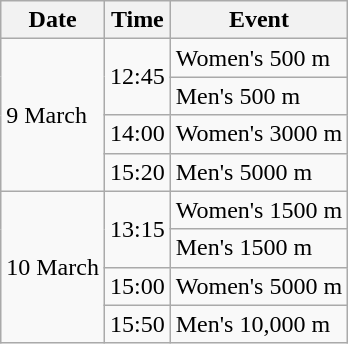<table class="wikitable" border="1">
<tr>
<th>Date</th>
<th>Time</th>
<th>Event</th>
</tr>
<tr>
<td rowspan=4>9 March</td>
<td rowspan=2>12:45</td>
<td>Women's 500 m</td>
</tr>
<tr>
<td>Men's 500 m</td>
</tr>
<tr>
<td>14:00</td>
<td>Women's 3000 m</td>
</tr>
<tr>
<td>15:20</td>
<td>Men's 5000 m</td>
</tr>
<tr>
<td rowspan=4>10 March</td>
<td rowspan=2>13:15</td>
<td>Women's 1500 m</td>
</tr>
<tr>
<td>Men's 1500 m</td>
</tr>
<tr>
<td>15:00</td>
<td>Women's 5000 m</td>
</tr>
<tr>
<td>15:50</td>
<td>Men's 10,000 m</td>
</tr>
</table>
